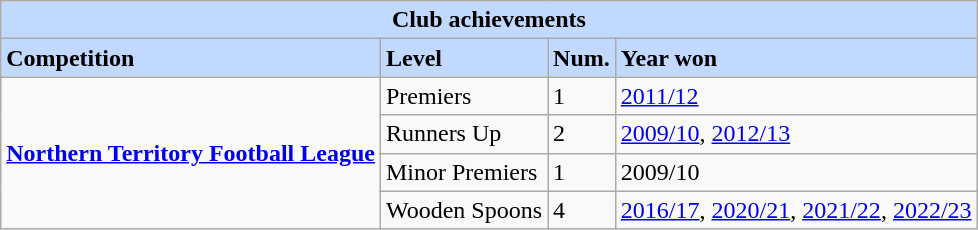<table class="wikitable">
<tr style="background:#C1D8FF;">
<td colspan="4" style="text-align:center;"><strong>Club achievements</strong></td>
</tr>
<tr style="background:#C1D8FF;">
<td><strong>Competition</strong></td>
<td><strong>Level</strong></td>
<td><strong>Num.</strong></td>
<td><strong>Year won</strong></td>
</tr>
<tr>
<td rowspan="4"><strong><a href='#'>Northern Territory Football League</a></strong></td>
<td>Premiers</td>
<td>1</td>
<td><a href='#'>2011/12</a></td>
</tr>
<tr>
<td>Runners Up</td>
<td>2</td>
<td><a href='#'>2009/10</a>, <a href='#'>2012/13</a></td>
</tr>
<tr>
<td>Minor Premiers</td>
<td>1</td>
<td>2009/10</td>
</tr>
<tr>
<td>Wooden Spoons</td>
<td>4</td>
<td><a href='#'>2016/17</a>, <a href='#'>2020/21</a>, <a href='#'>2021/22</a>, <a href='#'>2022/23</a></td>
</tr>
</table>
